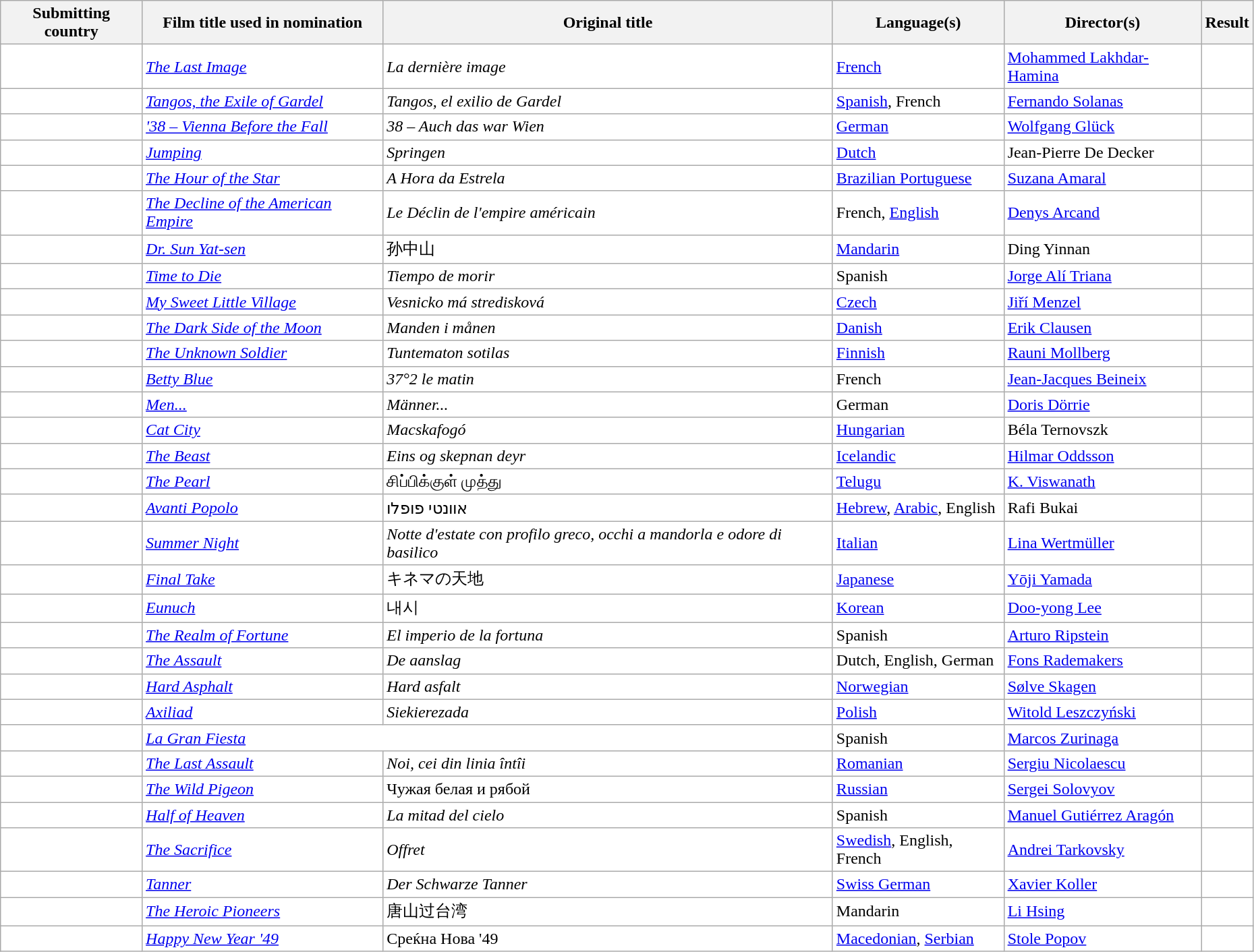<table class="wikitable sortable" width="98%" style="background:#ffffff;">
<tr>
<th>Submitting country</th>
<th>Film title used in nomination</th>
<th>Original title</th>
<th>Language(s)</th>
<th>Director(s)</th>
<th>Result</th>
</tr>
<tr>
<td></td>
<td><em><a href='#'>The Last Image</a></em></td>
<td><em>La dernière image</em></td>
<td><a href='#'>French</a></td>
<td><a href='#'>Mohammed Lakhdar-Hamina</a></td>
<td></td>
</tr>
<tr>
<td></td>
<td><em><a href='#'>Tangos, the Exile of Gardel</a></em></td>
<td><em>Tangos, el exilio de Gardel</em></td>
<td><a href='#'>Spanish</a>, French</td>
<td><a href='#'>Fernando Solanas</a></td>
<td></td>
</tr>
<tr>
<td></td>
<td><em><a href='#'>'38 – Vienna Before the Fall</a></em></td>
<td><em>38 – Auch das war Wien</em></td>
<td><a href='#'>German</a></td>
<td><a href='#'>Wolfgang Glück</a></td>
<td></td>
</tr>
<tr>
<td></td>
<td><em><a href='#'>Jumping</a></em></td>
<td><em>Springen</em></td>
<td><a href='#'>Dutch</a></td>
<td>Jean-Pierre De Decker</td>
<td></td>
</tr>
<tr>
<td></td>
<td><em><a href='#'>The Hour of the Star</a></em></td>
<td><em>A Hora da Estrela</em></td>
<td><a href='#'>Brazilian Portuguese</a></td>
<td><a href='#'>Suzana Amaral</a></td>
<td></td>
</tr>
<tr>
<td></td>
<td><em><a href='#'>The Decline of the American Empire</a></em></td>
<td><em>Le Déclin de l'empire américain</em></td>
<td>French, <a href='#'>English</a></td>
<td><a href='#'>Denys Arcand</a></td>
<td></td>
</tr>
<tr>
<td></td>
<td><em><a href='#'>Dr. Sun Yat-sen</a></em></td>
<td>孙中山</td>
<td><a href='#'>Mandarin</a></td>
<td>Ding Yinnan</td>
<td></td>
</tr>
<tr>
<td></td>
<td><em><a href='#'>Time to Die</a></em></td>
<td><em>Tiempo de morir</em></td>
<td>Spanish</td>
<td><a href='#'>Jorge Alí Triana</a></td>
<td></td>
</tr>
<tr>
<td></td>
<td><em><a href='#'>My Sweet Little Village</a></em></td>
<td><em>Vesnicko má stredisková</em></td>
<td><a href='#'>Czech</a></td>
<td><a href='#'>Jiří Menzel</a></td>
<td></td>
</tr>
<tr>
<td></td>
<td><em><a href='#'>The Dark Side of the Moon</a></em></td>
<td><em>Manden i månen</em></td>
<td><a href='#'>Danish</a></td>
<td><a href='#'>Erik Clausen</a></td>
<td></td>
</tr>
<tr>
<td></td>
<td><em><a href='#'>The Unknown Soldier</a></em></td>
<td><em>Tuntematon sotilas</em></td>
<td><a href='#'>Finnish</a></td>
<td><a href='#'>Rauni Mollberg</a></td>
<td></td>
</tr>
<tr>
<td></td>
<td><em><a href='#'>Betty Blue</a></em></td>
<td><em>37°2 le matin</em></td>
<td>French</td>
<td><a href='#'>Jean-Jacques Beineix</a></td>
<td></td>
</tr>
<tr>
<td></td>
<td><em><a href='#'>Men...</a></em></td>
<td><em>Männer...</em></td>
<td>German</td>
<td><a href='#'>Doris Dörrie</a></td>
<td></td>
</tr>
<tr>
<td></td>
<td><em><a href='#'>Cat City</a></em></td>
<td><em>Macskafogó</em></td>
<td><a href='#'>Hungarian</a></td>
<td>Béla Ternovszk</td>
<td></td>
</tr>
<tr>
<td></td>
<td><em><a href='#'>The Beast</a></em></td>
<td><em>Eins og skepnan deyr</em></td>
<td><a href='#'>Icelandic</a></td>
<td><a href='#'>Hilmar Oddsson</a></td>
<td></td>
</tr>
<tr>
<td></td>
<td><em><a href='#'>The Pearl</a></em></td>
<td>சிப்பிக்குள் முத்து</td>
<td><a href='#'>Telugu</a></td>
<td><a href='#'>K. Viswanath</a></td>
<td></td>
</tr>
<tr>
<td></td>
<td><em><a href='#'>Avanti Popolo</a></em></td>
<td>אוונטי פופלו</td>
<td><a href='#'>Hebrew</a>, <a href='#'>Arabic</a>, English</td>
<td>Rafi Bukai</td>
<td></td>
</tr>
<tr>
<td></td>
<td><em><a href='#'>Summer Night</a></em></td>
<td><em>Notte d'estate con profilo greco, occhi a mandorla e odore di basilico</em></td>
<td><a href='#'>Italian</a></td>
<td><a href='#'>Lina Wertmüller</a></td>
<td></td>
</tr>
<tr>
<td></td>
<td><em><a href='#'>Final Take</a></em></td>
<td>キネマの天地</td>
<td><a href='#'>Japanese</a></td>
<td><a href='#'>Yōji Yamada</a></td>
<td></td>
</tr>
<tr>
<td></td>
<td><em><a href='#'>Eunuch</a></em></td>
<td>내시</td>
<td><a href='#'>Korean</a></td>
<td><a href='#'>Doo-yong Lee</a></td>
<td></td>
</tr>
<tr>
<td></td>
<td><em><a href='#'>The Realm of Fortune</a></em></td>
<td><em>El imperio de la fortuna</em></td>
<td>Spanish</td>
<td><a href='#'>Arturo Ripstein</a></td>
<td></td>
</tr>
<tr>
<td></td>
<td><em><a href='#'>The Assault</a></em></td>
<td><em>De aanslag</em></td>
<td>Dutch, English, German</td>
<td><a href='#'>Fons Rademakers</a></td>
<td></td>
</tr>
<tr>
<td></td>
<td><em><a href='#'>Hard Asphalt</a></em></td>
<td><em>Hard asfalt</em></td>
<td><a href='#'>Norwegian</a></td>
<td><a href='#'>Sølve Skagen</a></td>
<td></td>
</tr>
<tr>
<td></td>
<td><em><a href='#'>Axiliad</a></em></td>
<td><em>Siekierezada</em></td>
<td><a href='#'>Polish</a></td>
<td><a href='#'>Witold Leszczyński</a></td>
<td></td>
</tr>
<tr>
<td></td>
<td colspan="2"><em><a href='#'>La Gran Fiesta</a></em></td>
<td>Spanish</td>
<td><a href='#'>Marcos Zurinaga</a></td>
<td></td>
</tr>
<tr>
<td></td>
<td><em><a href='#'>The Last Assault</a></em></td>
<td><em>Noi, cei din linia întîi</em></td>
<td><a href='#'>Romanian</a></td>
<td><a href='#'>Sergiu Nicolaescu</a></td>
<td></td>
</tr>
<tr>
<td></td>
<td><em><a href='#'>The Wild Pigeon</a></em></td>
<td>Чужая белая и рябой</td>
<td><a href='#'>Russian</a></td>
<td><a href='#'>Sergei Solovyov</a></td>
<td></td>
</tr>
<tr>
<td></td>
<td><em><a href='#'>Half of Heaven</a></em></td>
<td><em>La mitad del cielo</em></td>
<td>Spanish</td>
<td><a href='#'>Manuel Gutiérrez Aragón</a></td>
<td></td>
</tr>
<tr>
<td></td>
<td><em><a href='#'>The Sacrifice</a></em></td>
<td><em>Offret</em></td>
<td><a href='#'>Swedish</a>, English, French</td>
<td><a href='#'>Andrei Tarkovsky</a></td>
<td></td>
</tr>
<tr>
<td></td>
<td><em><a href='#'>Tanner</a></em></td>
<td><em>Der Schwarze Tanner</em></td>
<td><a href='#'>Swiss German</a></td>
<td><a href='#'>Xavier Koller</a></td>
<td></td>
</tr>
<tr>
<td></td>
<td><em><a href='#'>The Heroic Pioneers</a></em></td>
<td>唐山过台湾</td>
<td>Mandarin</td>
<td><a href='#'>Li Hsing</a></td>
<td></td>
</tr>
<tr>
<td></td>
<td><em><a href='#'>Happy New Year '49</a></em></td>
<td>Среќна Нова '49</td>
<td><a href='#'>Macedonian</a>, <a href='#'>Serbian</a></td>
<td><a href='#'>Stole Popov</a></td>
<td></td>
</tr>
</table>
